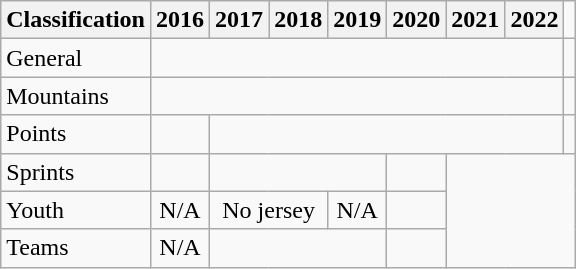<table class="wikitable">
<tr>
<th>Classification</th>
<th>2016</th>
<th>2017</th>
<th>2018</th>
<th>2019</th>
<th>2020</th>
<th>2021</th>
<th>2022</th>
</tr>
<tr>
<td>General</td>
<td align=center colspan=7></td>
<td></td>
</tr>
<tr>
<td>Mountains</td>
<td align=center colspan=7></td>
<td></td>
</tr>
<tr>
<td>Points</td>
<td align=center></td>
<td align=center colspan=6></td>
<td></td>
</tr>
<tr>
<td>Sprints</td>
<td align=center></td>
<td align=center colspan=3></td>
<td></td>
</tr>
<tr>
<td>Youth</td>
<td align=center>N/A</td>
<td align=center colspan=2>No jersey</td>
<td align=center>N/A</td>
<td></td>
</tr>
<tr>
<td>Teams</td>
<td align=center>N/A</td>
<td align=center colspan=3></td>
<td></td>
</tr>
</table>
